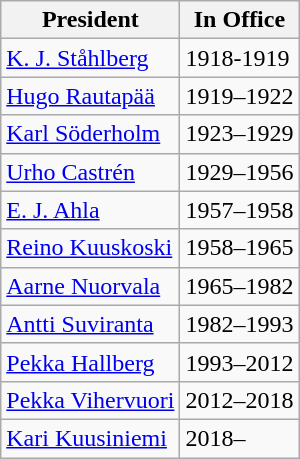<table class="wikitable sortable">
<tr>
<th>President</th>
<th>In Office</th>
</tr>
<tr>
<td><a href='#'>K. J. Ståhlberg</a></td>
<td>1918-1919</td>
</tr>
<tr>
<td><a href='#'>Hugo Rautapää</a></td>
<td>1919–1922</td>
</tr>
<tr>
<td><a href='#'>Karl Söderholm</a></td>
<td>1923–1929</td>
</tr>
<tr>
<td><a href='#'>Urho Castrén</a></td>
<td>1929–1956</td>
</tr>
<tr>
<td><a href='#'>E. J. Ahla</a></td>
<td>1957–1958</td>
</tr>
<tr>
<td><a href='#'>Reino Kuuskoski</a></td>
<td>1958–1965</td>
</tr>
<tr>
<td><a href='#'>Aarne Nuorvala</a></td>
<td>1965–1982</td>
</tr>
<tr>
<td><a href='#'>Antti Suviranta</a></td>
<td>1982–1993</td>
</tr>
<tr>
<td><a href='#'>Pekka Hallberg</a></td>
<td>1993–2012</td>
</tr>
<tr>
<td><a href='#'>Pekka Vihervuori</a></td>
<td>2012–2018</td>
</tr>
<tr>
<td><a href='#'>Kari Kuusiniemi</a></td>
<td>2018–</td>
</tr>
</table>
